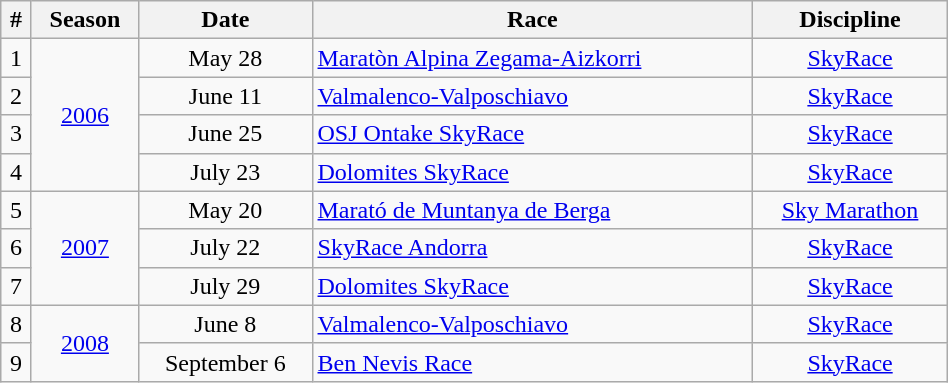<table class="wikitable" width=50% style="font-size:100%; text-align:center;">
<tr>
<th>#</th>
<th>Season</th>
<th>Date</th>
<th>Race</th>
<th>Discipline</th>
</tr>
<tr>
<td>1</td>
<td rowspan=4><a href='#'>2006</a></td>
<td>May 28</td>
<td align=left><a href='#'>Maratòn Alpina Zegama-Aizkorri</a></td>
<td><a href='#'>SkyRace</a></td>
</tr>
<tr>
<td>2</td>
<td>June 11</td>
<td align=left><a href='#'>Valmalenco-Valposchiavo</a></td>
<td><a href='#'>SkyRace</a></td>
</tr>
<tr>
<td>3</td>
<td>June 25</td>
<td align=left><a href='#'>OSJ Ontake SkyRace</a></td>
<td><a href='#'>SkyRace</a></td>
</tr>
<tr>
<td>4</td>
<td>July 23</td>
<td align=left><a href='#'>Dolomites SkyRace</a></td>
<td><a href='#'>SkyRace</a></td>
</tr>
<tr>
<td>5</td>
<td rowspan=3><a href='#'>2007</a></td>
<td>May 20</td>
<td align=left><a href='#'>Marató de Muntanya de Berga</a></td>
<td><a href='#'>Sky Marathon</a></td>
</tr>
<tr>
<td>6</td>
<td>July 22</td>
<td align=left><a href='#'>SkyRace Andorra</a></td>
<td><a href='#'>SkyRace</a></td>
</tr>
<tr>
<td>7</td>
<td>July 29</td>
<td align=left><a href='#'>Dolomites SkyRace</a></td>
<td><a href='#'>SkyRace</a></td>
</tr>
<tr>
<td>8</td>
<td rowspan=2><a href='#'>2008</a></td>
<td>June 8</td>
<td align=left><a href='#'>Valmalenco-Valposchiavo</a></td>
<td><a href='#'>SkyRace</a></td>
</tr>
<tr>
<td>9</td>
<td>September 6</td>
<td align=left><a href='#'>Ben Nevis Race</a></td>
<td><a href='#'>SkyRace</a></td>
</tr>
</table>
